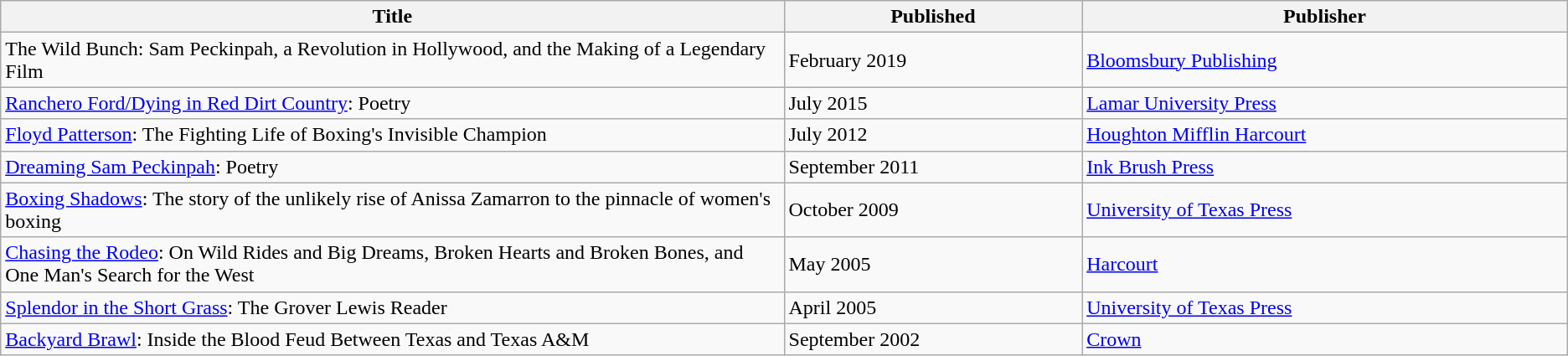<table class="wikitable">
<tr>
<th width="50%">Title</th>
<th>Published</th>
<th>Publisher</th>
</tr>
<tr>
<td>The Wild Bunch: Sam Peckinpah, a Revolution in Hollywood, and the Making of a Legendary Film</td>
<td>February 2019</td>
<td><a href='#'>Bloomsbury Publishing</a></td>
</tr>
<tr>
<td><a href='#'>Ranchero Ford/Dying in Red Dirt Country</a>: Poetry</td>
<td>July 2015</td>
<td><a href='#'>Lamar University Press</a></td>
</tr>
<tr>
<td><a href='#'>Floyd Patterson</a>: The Fighting Life of Boxing's Invisible Champion</td>
<td>July 2012</td>
<td><a href='#'>Houghton Mifflin Harcourt</a></td>
</tr>
<tr>
<td><a href='#'>Dreaming Sam Peckinpah</a>: Poetry</td>
<td>September 2011</td>
<td><a href='#'>Ink Brush Press</a></td>
</tr>
<tr>
<td><a href='#'>Boxing Shadows</a>: The story of the unlikely rise of Anissa Zamarron to the pinnacle of women's boxing</td>
<td>October 2009</td>
<td><a href='#'>University of Texas Press</a></td>
</tr>
<tr>
<td><a href='#'>Chasing the Rodeo</a>: On Wild Rides and Big Dreams, Broken Hearts and Broken Bones, and One Man's Search for the West</td>
<td>May 2005</td>
<td><a href='#'>Harcourt</a></td>
</tr>
<tr>
<td><a href='#'>Splendor in the Short Grass</a>: The Grover Lewis Reader</td>
<td>April 2005</td>
<td><a href='#'>University of Texas Press</a></td>
</tr>
<tr>
<td><a href='#'>Backyard Brawl</a>: Inside the Blood Feud Between Texas and Texas A&M</td>
<td>September 2002</td>
<td><a href='#'>Crown</a></td>
</tr>
</table>
